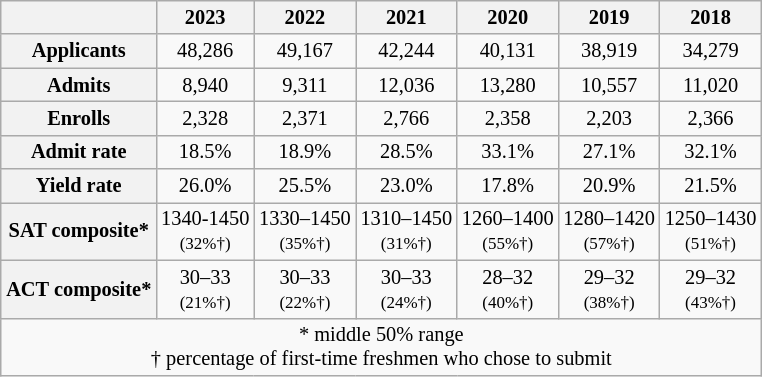<table style="float:right; font-size:85%; margin:10px; text-align:center; font-size:85%; margin:auto;" class="wikitable">
<tr>
<th> </th>
<th>2023</th>
<th>2022</th>
<th>2021</th>
<th>2020</th>
<th>2019</th>
<th>2018</th>
</tr>
<tr>
<th scope = "row">Applicants</th>
<td>48,286</td>
<td>49,167</td>
<td>42,244</td>
<td>40,131</td>
<td>38,919</td>
<td>34,279</td>
</tr>
<tr>
<th scope = "row">Admits</th>
<td>8,940</td>
<td>9,311</td>
<td>12,036</td>
<td>13,280</td>
<td>10,557</td>
<td>11,020</td>
</tr>
<tr>
<th scope = "row">Enrolls</th>
<td>2,328</td>
<td>2,371</td>
<td>2,766</td>
<td>2,358</td>
<td>2,203</td>
<td>2,366</td>
</tr>
<tr>
<th scope = "row">Admit rate</th>
<td>18.5%</td>
<td>18.9%</td>
<td>28.5%</td>
<td>33.1%</td>
<td>27.1%</td>
<td>32.1%</td>
</tr>
<tr>
<th scope = "row">Yield rate</th>
<td>26.0%</td>
<td>25.5%</td>
<td>23.0%</td>
<td>17.8%</td>
<td>20.9%</td>
<td>21.5%</td>
</tr>
<tr>
<th scope = "row">SAT composite*</th>
<td>1340-1450<br><small>(32%†)</small></td>
<td>1330⁠–1450<br><small>(35%†)</small></td>
<td>1310⁠–1450<br><small>(31%†)</small></td>
<td>1260⁠–1400<br><small>(55%†)</small></td>
<td>1280⁠–1420<br><small>(57%†)</small></td>
<td>1250⁠–1430<br><small>(51%†)</small></td>
</tr>
<tr>
<th>ACT composite*</th>
<td>30–33<br><small>(21%†)</small></td>
<td>30–33<br><small>(22%†)</small></td>
<td>30–33<br><small>(24%†)</small></td>
<td>28–32<br><small>(40%†)</small></td>
<td>29–32<br><small>(38%†)</small></td>
<td>29–32<br><small>(43%†)</small></td>
</tr>
<tr>
<td colspan=7>* middle 50% range<br> † percentage of first-time freshmen who chose to submit</td>
</tr>
</table>
